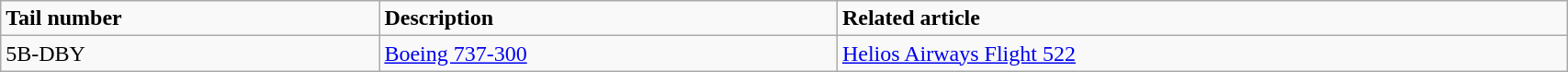<table class="wikitable" width="90%">
<tr>
<td><strong>Tail number</strong></td>
<td><strong>Description</strong></td>
<td><strong>Related article</strong></td>
</tr>
<tr>
<td>5B-DBY</td>
<td><a href='#'>Boeing 737-300</a></td>
<td><a href='#'>Helios Airways Flight 522</a></td>
</tr>
</table>
